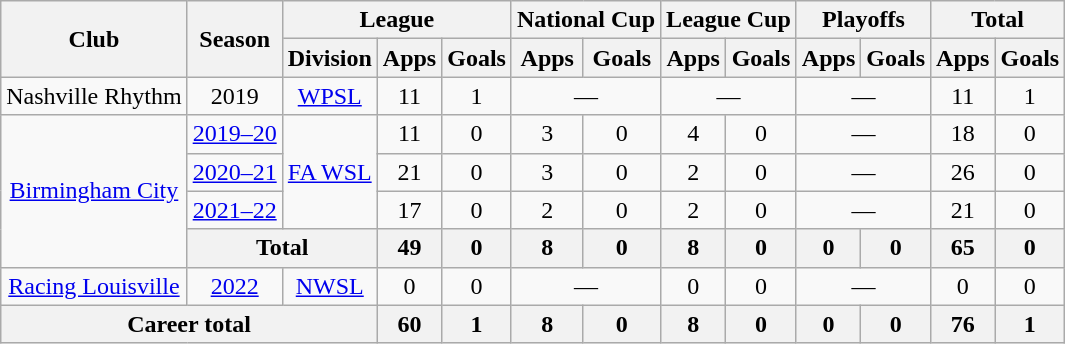<table class="wikitable" style="text-align: center;">
<tr>
<th rowspan="2">Club</th>
<th rowspan="2">Season</th>
<th colspan="3">League</th>
<th colspan="2">National Cup</th>
<th colspan="2">League Cup</th>
<th colspan="2">Playoffs</th>
<th colspan="2">Total</th>
</tr>
<tr>
<th>Division</th>
<th>Apps</th>
<th>Goals</th>
<th>Apps</th>
<th>Goals</th>
<th>Apps</th>
<th>Goals</th>
<th>Apps</th>
<th>Goals</th>
<th>Apps</th>
<th>Goals</th>
</tr>
<tr>
<td>Nashville Rhythm</td>
<td>2019</td>
<td><a href='#'>WPSL</a></td>
<td>11</td>
<td>1</td>
<td colspan="2">—</td>
<td colspan="2">—</td>
<td colspan="2">—</td>
<td>11</td>
<td>1</td>
</tr>
<tr>
<td rowspan=4><a href='#'>Birmingham City</a></td>
<td><a href='#'>2019–20</a></td>
<td rowspan=3><a href='#'>FA WSL</a></td>
<td>11</td>
<td>0</td>
<td>3</td>
<td>0</td>
<td>4</td>
<td>0</td>
<td colspan="2">—</td>
<td>18</td>
<td>0</td>
</tr>
<tr>
<td><a href='#'>2020–21</a></td>
<td>21</td>
<td>0</td>
<td>3</td>
<td>0</td>
<td>2</td>
<td>0</td>
<td colspan="2">—</td>
<td>26</td>
<td>0</td>
</tr>
<tr>
<td><a href='#'>2021–22</a></td>
<td>17</td>
<td>0</td>
<td>2</td>
<td>0</td>
<td>2</td>
<td>0</td>
<td colspan="2">—</td>
<td>21</td>
<td>0</td>
</tr>
<tr>
<th colspan="2">Total</th>
<th>49</th>
<th>0</th>
<th>8</th>
<th>0</th>
<th>8</th>
<th>0</th>
<th>0</th>
<th>0</th>
<th>65</th>
<th>0</th>
</tr>
<tr>
<td><a href='#'>Racing Louisville</a></td>
<td><a href='#'>2022</a></td>
<td><a href='#'>NWSL</a></td>
<td>0</td>
<td>0</td>
<td colspan="2">—</td>
<td>0</td>
<td>0</td>
<td colspan="2">—</td>
<td>0</td>
<td>0</td>
</tr>
<tr>
<th colspan="3">Career total</th>
<th>60</th>
<th>1</th>
<th>8</th>
<th>0</th>
<th>8</th>
<th>0</th>
<th>0</th>
<th>0</th>
<th>76</th>
<th>1</th>
</tr>
</table>
